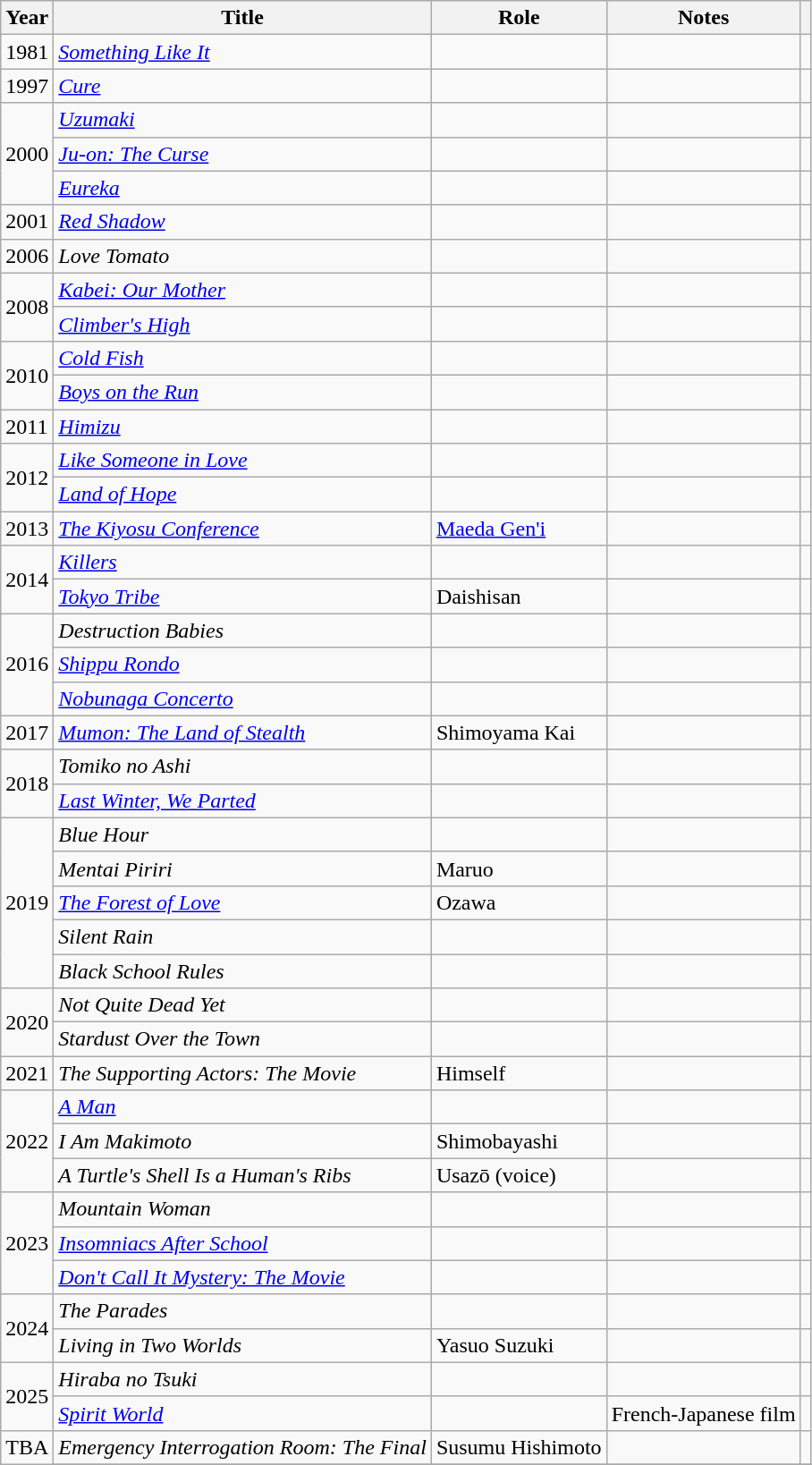<table class="wikitable sortable">
<tr>
<th>Year</th>
<th>Title</th>
<th>Role</th>
<th class="unsortable">Notes</th>
<th class="unsortable"></th>
</tr>
<tr>
<td>1981</td>
<td><em><a href='#'>Something Like It</a></em></td>
<td></td>
<td></td>
<td></td>
</tr>
<tr>
<td>1997</td>
<td><em><a href='#'>Cure</a></em></td>
<td></td>
<td></td>
<td></td>
</tr>
<tr>
<td rowspan=3>2000</td>
<td><em><a href='#'>Uzumaki</a></em></td>
<td></td>
<td></td>
<td></td>
</tr>
<tr>
<td><em><a href='#'>Ju-on: The Curse</a></em></td>
<td></td>
<td></td>
<td></td>
</tr>
<tr>
<td><em><a href='#'>Eureka</a></em></td>
<td></td>
<td></td>
<td></td>
</tr>
<tr>
<td>2001</td>
<td><em><a href='#'>Red Shadow</a></em></td>
<td></td>
<td></td>
<td></td>
</tr>
<tr>
<td>2006</td>
<td><em>Love Tomato</em></td>
<td></td>
<td></td>
<td></td>
</tr>
<tr>
<td rowspan=2>2008</td>
<td><em><a href='#'>Kabei: Our Mother</a></em></td>
<td></td>
<td></td>
<td></td>
</tr>
<tr>
<td><em><a href='#'>Climber's High</a></em></td>
<td></td>
<td></td>
<td></td>
</tr>
<tr>
<td rowspan=2>2010</td>
<td><em><a href='#'>Cold Fish</a></em></td>
<td></td>
<td></td>
<td></td>
</tr>
<tr>
<td><em><a href='#'>Boys on the Run</a></em></td>
<td></td>
<td></td>
<td></td>
</tr>
<tr>
<td>2011</td>
<td><em><a href='#'>Himizu</a></em></td>
<td></td>
<td></td>
<td></td>
</tr>
<tr>
<td rowspan=2>2012</td>
<td><em><a href='#'>Like Someone in Love</a></em></td>
<td></td>
<td></td>
<td></td>
</tr>
<tr>
<td><em><a href='#'>Land of Hope</a></em></td>
<td></td>
<td></td>
<td></td>
</tr>
<tr>
<td>2013</td>
<td><em><a href='#'>The Kiyosu Conference</a></em></td>
<td><a href='#'>Maeda Gen'i</a></td>
<td></td>
<td></td>
</tr>
<tr>
<td rowspan=2>2014</td>
<td><em><a href='#'>Killers</a></em></td>
<td></td>
<td></td>
<td></td>
</tr>
<tr>
<td><em><a href='#'>Tokyo Tribe</a></em></td>
<td>Daishisan</td>
<td></td>
<td></td>
</tr>
<tr>
<td rowspan=3>2016</td>
<td><em>Destruction Babies</em></td>
<td></td>
<td></td>
<td></td>
</tr>
<tr>
<td><em><a href='#'>Shippu Rondo</a></em></td>
<td></td>
<td></td>
<td></td>
</tr>
<tr>
<td><em><a href='#'>Nobunaga Concerto</a></em></td>
<td></td>
<td></td>
<td></td>
</tr>
<tr>
<td rowspan=1>2017</td>
<td><em><a href='#'>Mumon: The Land of Stealth</a></em></td>
<td>Shimoyama Kai</td>
<td></td>
<td></td>
</tr>
<tr>
<td rowspan=2>2018</td>
<td><em>Tomiko no Ashi</em></td>
<td></td>
<td></td>
<td></td>
</tr>
<tr>
<td><em><a href='#'>Last Winter, We Parted</a></em></td>
<td></td>
<td></td>
<td></td>
</tr>
<tr>
<td rowspan=5>2019</td>
<td><em>Blue Hour</em></td>
<td></td>
<td></td>
<td></td>
</tr>
<tr>
<td><em>Mentai Piriri</em></td>
<td>Maruo</td>
<td></td>
<td></td>
</tr>
<tr>
<td><em><a href='#'>The Forest of Love</a></em></td>
<td>Ozawa</td>
<td></td>
<td></td>
</tr>
<tr>
<td><em>Silent Rain</em></td>
<td></td>
<td></td>
<td></td>
</tr>
<tr>
<td><em>Black School Rules</em></td>
<td></td>
<td></td>
<td></td>
</tr>
<tr>
<td rowspan=2>2020</td>
<td><em>Not Quite Dead Yet</em></td>
<td></td>
<td></td>
<td></td>
</tr>
<tr>
<td><em>Stardust Over the Town</em></td>
<td></td>
<td></td>
<td></td>
</tr>
<tr>
<td rowspan=1>2021</td>
<td><em>The Supporting Actors: The Movie</em></td>
<td>Himself</td>
<td></td>
<td></td>
</tr>
<tr>
<td rowspan=3>2022</td>
<td><em><a href='#'>A Man</a></em></td>
<td></td>
<td></td>
<td></td>
</tr>
<tr>
<td><em>I Am Makimoto</em></td>
<td>Shimobayashi</td>
<td></td>
<td></td>
</tr>
<tr>
<td><em>A Turtle's Shell Is a Human's Ribs</em></td>
<td>Usazō (voice)</td>
<td></td>
<td></td>
</tr>
<tr>
<td rowspan=3>2023</td>
<td><em>Mountain Woman</em></td>
<td></td>
<td></td>
<td></td>
</tr>
<tr>
<td><em><a href='#'>Insomniacs After School</a></em></td>
<td></td>
<td></td>
<td></td>
</tr>
<tr>
<td><em><a href='#'>Don't Call It Mystery: The Movie</a></em></td>
<td></td>
<td></td>
<td></td>
</tr>
<tr>
<td rowspan=2>2024</td>
<td><em>The Parades</em></td>
<td></td>
<td></td>
<td></td>
</tr>
<tr>
<td><em>Living in Two Worlds</em></td>
<td>Yasuo Suzuki</td>
<td></td>
<td></td>
</tr>
<tr>
<td rowspan=2>2025</td>
<td><em>Hiraba no Tsuki</em></td>
<td></td>
<td></td>
<td></td>
</tr>
<tr>
<td><em><a href='#'>Spirit World</a></em></td>
<td></td>
<td>French-Japanese film</td>
<td></td>
</tr>
<tr>
<td rowspan=2>TBA</td>
<td><em>Emergency Interrogation Room: The Final</em></td>
<td>Susumu Hishimoto</td>
<td></td>
<td></td>
</tr>
<tr>
</tr>
</table>
